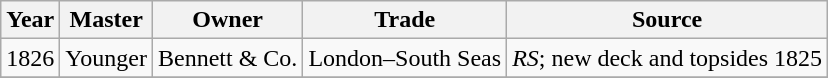<table class=" wikitable">
<tr>
<th>Year</th>
<th>Master</th>
<th>Owner</th>
<th>Trade</th>
<th>Source</th>
</tr>
<tr>
<td>1826</td>
<td>Younger</td>
<td>Bennett & Co.</td>
<td>London–South Seas</td>
<td><em>RS</em>; new deck and topsides 1825</td>
</tr>
<tr>
</tr>
</table>
